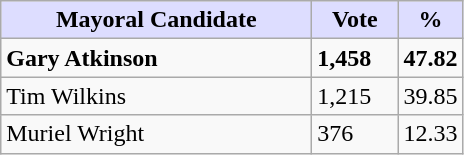<table class="wikitable">
<tr>
<th style="background:#ddf; width:200px;">Mayoral Candidate</th>
<th style="background:#ddf; width:50px;">Vote</th>
<th style="background:#ddf; width:30px;">%</th>
</tr>
<tr>
<td><strong>Gary Atkinson</strong></td>
<td><strong>1,458</strong></td>
<td><strong>47.82</strong></td>
</tr>
<tr>
<td>Tim Wilkins</td>
<td>1,215</td>
<td>39.85</td>
</tr>
<tr>
<td>Muriel Wright</td>
<td>376</td>
<td>12.33</td>
</tr>
</table>
